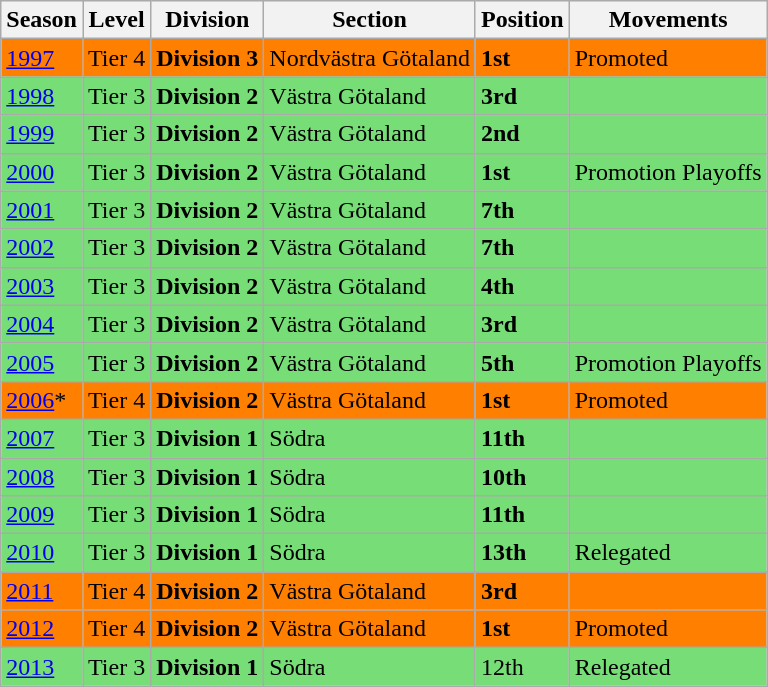<table class="wikitable">
<tr style="background:#f0f6fa;">
<th>Season</th>
<th>Level</th>
<th>Division</th>
<th>Section</th>
<th>Position</th>
<th>Movements</th>
</tr>
<tr>
<td style="background:#FF7F00;"><a href='#'>1997</a></td>
<td style="background:#FF7F00;">Tier 4</td>
<td style="background:#FF7F00;"><strong>Division 3</strong></td>
<td style="background:#FF7F00;">Nordvästra Götaland</td>
<td style="background:#FF7F00;"><strong>1st</strong></td>
<td style="background:#FF7F00;">Promoted</td>
</tr>
<tr>
<td style="background:#77DD77;"><a href='#'>1998</a></td>
<td style="background:#77DD77;">Tier 3</td>
<td style="background:#77DD77;"><strong>Division 2</strong></td>
<td style="background:#77DD77;">Västra Götaland</td>
<td style="background:#77DD77;"><strong>3rd</strong></td>
<td style="background:#77DD77;"></td>
</tr>
<tr>
<td style="background:#77DD77;"><a href='#'>1999</a></td>
<td style="background:#77DD77;">Tier 3</td>
<td style="background:#77DD77;"><strong>Division 2</strong></td>
<td style="background:#77DD77;">Västra Götaland</td>
<td style="background:#77DD77;"><strong>2nd</strong></td>
<td style="background:#77DD77;"></td>
</tr>
<tr>
<td style="background:#77DD77;"><a href='#'>2000</a></td>
<td style="background:#77DD77;">Tier 3</td>
<td style="background:#77DD77;"><strong>Division 2</strong></td>
<td style="background:#77DD77;">Västra Götaland</td>
<td style="background:#77DD77;"><strong>1st</strong></td>
<td style="background:#77DD77;">Promotion Playoffs</td>
</tr>
<tr>
<td style="background:#77DD77;"><a href='#'>2001</a></td>
<td style="background:#77DD77;">Tier 3</td>
<td style="background:#77DD77;"><strong>Division 2</strong></td>
<td style="background:#77DD77;">Västra Götaland</td>
<td style="background:#77DD77;"><strong>7th</strong></td>
<td style="background:#77DD77;"></td>
</tr>
<tr>
<td style="background:#77DD77;"><a href='#'>2002</a></td>
<td style="background:#77DD77;">Tier 3</td>
<td style="background:#77DD77;"><strong>Division 2</strong></td>
<td style="background:#77DD77;">Västra Götaland</td>
<td style="background:#77DD77;"><strong>7th</strong></td>
<td style="background:#77DD77;"></td>
</tr>
<tr>
<td style="background:#77DD77;"><a href='#'>2003</a></td>
<td style="background:#77DD77;">Tier 3</td>
<td style="background:#77DD77;"><strong>Division 2</strong></td>
<td style="background:#77DD77;">Västra Götaland</td>
<td style="background:#77DD77;"><strong>4th</strong></td>
<td style="background:#77DD77;"></td>
</tr>
<tr>
<td style="background:#77DD77;"><a href='#'>2004</a></td>
<td style="background:#77DD77;">Tier 3</td>
<td style="background:#77DD77;"><strong>Division 2</strong></td>
<td style="background:#77DD77;">Västra Götaland</td>
<td style="background:#77DD77;"><strong>3rd</strong></td>
<td style="background:#77DD77;"></td>
</tr>
<tr>
<td style="background:#77DD77;"><a href='#'>2005</a></td>
<td style="background:#77DD77;">Tier 3</td>
<td style="background:#77DD77;"><strong>Division 2</strong></td>
<td style="background:#77DD77;">Västra Götaland</td>
<td style="background:#77DD77;"><strong>5th</strong></td>
<td style="background:#77DD77;">Promotion Playoffs</td>
</tr>
<tr>
<td style="background:#FF7F00;"><a href='#'>2006</a>*</td>
<td style="background:#FF7F00;">Tier 4</td>
<td style="background:#FF7F00;"><strong>Division 2</strong></td>
<td style="background:#FF7F00;">Västra Götaland</td>
<td style="background:#FF7F00;"><strong>1st</strong></td>
<td style="background:#FF7F00;">Promoted</td>
</tr>
<tr>
<td style="background:#77DD77;"><a href='#'>2007</a></td>
<td style="background:#77DD77;">Tier 3</td>
<td style="background:#77DD77;"><strong>Division 1</strong></td>
<td style="background:#77DD77;">Södra</td>
<td style="background:#77DD77;"><strong>11th</strong></td>
<td style="background:#77DD77;"></td>
</tr>
<tr>
<td style="background:#77DD77;"><a href='#'>2008</a></td>
<td style="background:#77DD77;">Tier 3</td>
<td style="background:#77DD77;"><strong>Division 1</strong></td>
<td style="background:#77DD77;">Södra</td>
<td style="background:#77DD77;"><strong>10th</strong></td>
<td style="background:#77DD77;"></td>
</tr>
<tr>
<td style="background:#77DD77;"><a href='#'>2009</a></td>
<td style="background:#77DD77;">Tier 3</td>
<td style="background:#77DD77;"><strong>Division 1</strong></td>
<td style="background:#77DD77;">Södra</td>
<td style="background:#77DD77;"><strong>11th</strong></td>
<td style="background:#77DD77;"></td>
</tr>
<tr>
<td style="background:#77DD77;"><a href='#'>2010</a></td>
<td style="background:#77DD77;">Tier 3</td>
<td style="background:#77DD77;"><strong>Division 1</strong></td>
<td style="background:#77DD77;">Södra</td>
<td style="background:#77DD77;"><strong>13th</strong></td>
<td style="background:#77DD77;">Relegated</td>
</tr>
<tr>
<td style="background:#FF7F00;"><a href='#'>2011</a></td>
<td style="background:#FF7F00;">Tier 4</td>
<td style="background:#FF7F00;"><strong>Division 2</strong></td>
<td style="background:#FF7F00;">Västra Götaland</td>
<td style="background:#FF7F00;"><strong>3rd</strong></td>
<td style="background:#FF7F00;"></td>
</tr>
<tr>
<td style="background:#FF7F00;"><a href='#'>2012</a></td>
<td style="background:#FF7F00;">Tier 4</td>
<td style="background:#FF7F00;"><strong>Division 2</strong></td>
<td style="background:#FF7F00;">Västra Götaland</td>
<td style="background:#FF7F00;"><strong>1st</strong></td>
<td style="background:#FF7F00;">Promoted</td>
</tr>
<tr>
<td style="background:#77DD77;"><a href='#'>2013</a></td>
<td style="background:#77DD77;">Tier 3</td>
<td style="background:#77DD77;"><strong>Division 1</strong></td>
<td style="background:#77DD77;">Södra</td>
<td style="background:#77DD77;">12th</td>
<td style="background:#77DD77;">Relegated</td>
</tr>
</table>
